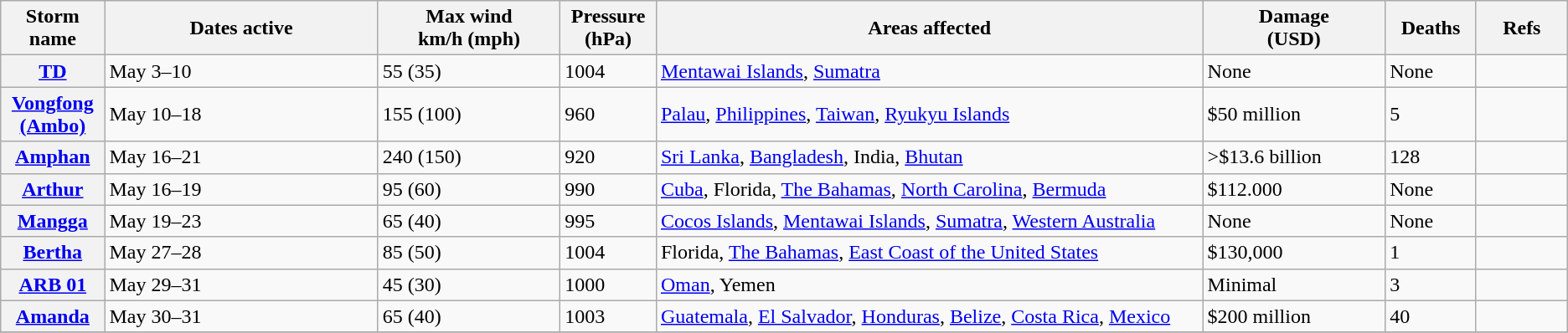<table class="wikitable sortable">
<tr>
<th width="5%">Storm name</th>
<th width="15%">Dates active</th>
<th width="10%">Max wind<br>km/h (mph)</th>
<th width="5%">Pressure<br>(hPa)</th>
<th width="30%">Areas affected</th>
<th width="10%">Damage<br>(USD)</th>
<th width="5%">Deaths</th>
<th width="5%">Refs</th>
</tr>
<tr>
<th><a href='#'>TD</a></th>
<td>May 3–10</td>
<td>55 (35)</td>
<td>1004</td>
<td><a href='#'>Mentawai Islands</a>, <a href='#'>Sumatra</a></td>
<td>None</td>
<td>None</td>
<td></td>
</tr>
<tr>
<th><a href='#'>Vongfong (Ambo)</a></th>
<td>May 10–18</td>
<td>155 (100)</td>
<td>960</td>
<td><a href='#'>Palau</a>, <a href='#'>Philippines</a>, <a href='#'>Taiwan</a>, <a href='#'>Ryukyu Islands</a></td>
<td>$50 million</td>
<td>5</td>
<td></td>
</tr>
<tr>
<th><a href='#'>Amphan</a></th>
<td>May 16–21</td>
<td>240 (150)</td>
<td>920</td>
<td><a href='#'>Sri Lanka</a>, <a href='#'>Bangladesh</a>, India, <a href='#'>Bhutan</a></td>
<td>>$13.6 billion</td>
<td>128</td>
<td></td>
</tr>
<tr>
<th><a href='#'>Arthur</a></th>
<td>May 16–19</td>
<td>95 (60)</td>
<td>990</td>
<td><a href='#'>Cuba</a>, Florida, <a href='#'>The Bahamas</a>, <a href='#'>North Carolina</a>, <a href='#'>Bermuda</a></td>
<td>$112.000</td>
<td>None</td>
<td></td>
</tr>
<tr>
<th><a href='#'>Mangga</a></th>
<td>May 19–23</td>
<td>65 (40)</td>
<td>995</td>
<td><a href='#'>Cocos Islands</a>, <a href='#'>Mentawai Islands</a>, <a href='#'>Sumatra</a>, <a href='#'>Western Australia</a></td>
<td>None</td>
<td>None</td>
<td></td>
</tr>
<tr>
<th><a href='#'>Bertha</a></th>
<td>May 27–28</td>
<td>85 (50)</td>
<td>1004</td>
<td>Florida, <a href='#'>The Bahamas</a>, <a href='#'>East Coast of the United States</a></td>
<td>$130,000</td>
<td>1</td>
<td></td>
</tr>
<tr>
<th><a href='#'>ARB 01</a></th>
<td>May 29–31</td>
<td>45 (30)</td>
<td>1000</td>
<td><a href='#'>Oman</a>, Yemen</td>
<td>Minimal</td>
<td>3</td>
<td></td>
</tr>
<tr>
<th><a href='#'>Amanda</a></th>
<td>May 30–31</td>
<td>65 (40)</td>
<td>1003</td>
<td><a href='#'>Guatemala</a>, <a href='#'>El Salvador</a>, <a href='#'>Honduras</a>, <a href='#'>Belize</a>, <a href='#'>Costa Rica</a>, <a href='#'>Mexico</a></td>
<td>$200 million</td>
<td>40</td>
<td></td>
</tr>
<tr>
</tr>
</table>
